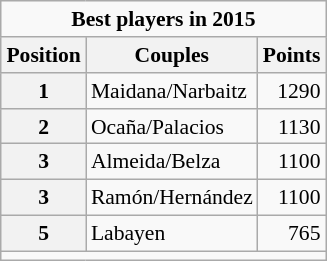<table class="wikitable" style="font-size: 90%; float: left; margin-left: 1em;">
<tr>
<td colspan="4" style="text-align:center;"><strong>Best players in 2015</strong></td>
</tr>
<tr>
<th>Position</th>
<th>Couples</th>
<th>Points</th>
</tr>
<tr>
<th>1</th>
<td> Maidana/Narbaitz</td>
<td style="text-align:right;">1290</td>
</tr>
<tr>
<th>2</th>
<td> Ocaña/Palacios</td>
<td style="text-align:right;">1130</td>
</tr>
<tr>
<th>3</th>
<td> Almeida/Belza</td>
<td style="text-align:right;">1100</td>
</tr>
<tr>
<th>3</th>
<td> Ramón/Hernández</td>
<td style="text-align:right;">1100</td>
</tr>
<tr>
<th>5</th>
<td> Labayen</td>
<td style="text-align:right;">765</td>
</tr>
<tr>
<td colspan=4 style="text-align:center;"><small></small></td>
</tr>
</table>
